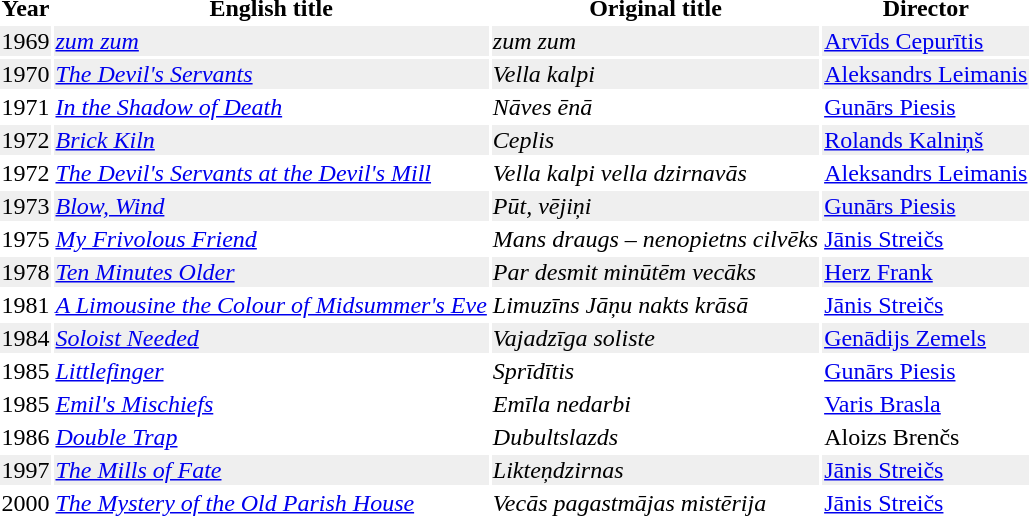<table class="wiki" border="0">
<tr>
<th>Year</th>
<th>English title</th>
<th>Original title</th>
<th>Director</th>
</tr>
<tr bgcolor="efefef">
<td>1969</td>
<td><em><a href='#'>zum zum</a></em></td>
<td><em>zum zum</em></td>
<td><a href='#'>Arvīds Cepurītis</a></td>
</tr>
<tr bgcolor="efefef">
<td>1970</td>
<td><em><a href='#'>The Devil's Servants</a></em></td>
<td><em>Vella kalpi</em></td>
<td><a href='#'>Aleksandrs Leimanis</a></td>
</tr>
<tr>
<td>1971</td>
<td><em><a href='#'>In the Shadow of Death</a></em></td>
<td><em>Nāves ēnā</em></td>
<td><a href='#'>Gunārs Piesis</a></td>
</tr>
<tr bgcolor="efefef">
<td>1972</td>
<td><em><a href='#'>Brick Kiln</a></em></td>
<td><em>Ceplis</em></td>
<td><a href='#'>Rolands Kalniņš</a></td>
</tr>
<tr>
<td>1972</td>
<td><em><a href='#'>The Devil's Servants at the Devil's Mill</a></em></td>
<td><em>Vella kalpi vella dzirnavās</em></td>
<td><a href='#'>Aleksandrs Leimanis</a></td>
</tr>
<tr bgcolor="efefef">
<td>1973</td>
<td><em><a href='#'>Blow, Wind</a></em></td>
<td><em>Pūt, vējiņi</em></td>
<td><a href='#'>Gunārs Piesis</a></td>
</tr>
<tr>
<td>1975</td>
<td><em><a href='#'>My Frivolous Friend</a></em></td>
<td><em>Mans draugs – nenopietns cilvēks</em></td>
<td><a href='#'>Jānis Streičs</a></td>
</tr>
<tr bgcolor="efefef">
<td>1978</td>
<td><em><a href='#'>Ten Minutes Older</a></em></td>
<td><em>Par desmit minūtēm vecāks</em></td>
<td><a href='#'>Herz Frank</a></td>
</tr>
<tr>
<td>1981</td>
<td><em><a href='#'>A Limousine the Colour of Midsummer's Eve</a></em></td>
<td><em>Limuzīns Jāņu nakts krāsā</em></td>
<td><a href='#'>Jānis Streičs</a></td>
</tr>
<tr bgcolor="efefef">
<td>1984</td>
<td><em><a href='#'>Soloist Needed</a></em></td>
<td><em>Vajadzīga soliste</em></td>
<td><a href='#'>Genādijs Zemels</a></td>
</tr>
<tr>
<td>1985</td>
<td><em><a href='#'>Littlefinger</a></em></td>
<td><em>Sprīdītis</em></td>
<td><a href='#'>Gunārs Piesis</a></td>
</tr>
<tr>
<td>1985</td>
<td><em><a href='#'>Emil's Mischiefs</a></em></td>
<td><em>Emīla nedarbi</em></td>
<td><a href='#'>Varis Brasla</a></td>
</tr>
<tr>
<td>1986</td>
<td><em><a href='#'>Double Trap</a></em></td>
<td><em>Dubultslazds</em></td>
<td>Aloizs Brenčs</td>
</tr>
<tr bgcolor="efefef">
<td>1997</td>
<td><em><a href='#'>The Mills of Fate</a></em></td>
<td><em>Likteņdzirnas</em></td>
<td><a href='#'>Jānis Streičs</a></td>
</tr>
<tr>
<td>2000</td>
<td><em><a href='#'>The Mystery of the Old Parish House</a></em></td>
<td><em>Vecās pagastmājas mistērija</em></td>
<td><a href='#'>Jānis Streičs</a></td>
</tr>
</table>
